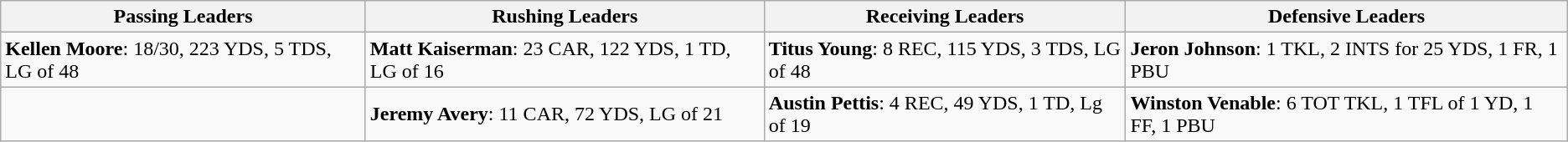<table class="wikitable">
<tr>
<th>Passing Leaders</th>
<th>Rushing Leaders</th>
<th>Receiving Leaders</th>
<th>Defensive Leaders</th>
</tr>
<tr>
<td><strong>Kellen Moore</strong>: 18/30, 223 YDS, 5 TDS, LG of 48</td>
<td><strong>Matt Kaiserman</strong>: 23 CAR, 122 YDS, 1 TD, LG of 16</td>
<td><strong>Titus Young</strong>: 8 REC, 115 YDS, 3 TDS, LG of 48</td>
<td><strong>Jeron Johnson</strong>: 1 TKL, 2 INTS for 25 YDS, 1 FR, 1 PBU</td>
</tr>
<tr>
<td></td>
<td><strong>Jeremy Avery</strong>: 11 CAR, 72 YDS, LG of 21</td>
<td><strong>Austin Pettis</strong>: 4 REC, 49 YDS, 1 TD, Lg of 19</td>
<td><strong>Winston Venable</strong>: 6 TOT TKL, 1 TFL of 1 YD, 1 FF, 1 PBU</td>
</tr>
</table>
